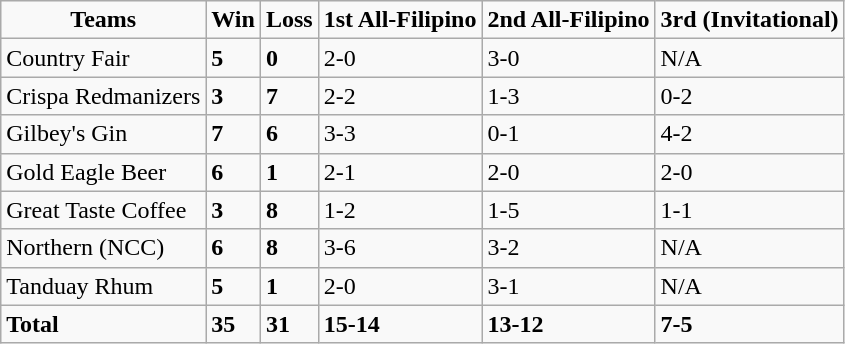<table class=wikitable sortable>
<tr align=center>
<td><strong>Teams</strong></td>
<td><strong>Win</strong></td>
<td><strong>Loss</strong></td>
<td><strong>1st All-Filipino</strong></td>
<td><strong>2nd All-Filipino</strong></td>
<td><strong>3rd (Invitational)</strong></td>
</tr>
<tr>
<td>Country Fair</td>
<td><strong>5</strong></td>
<td><strong>0</strong></td>
<td>2-0</td>
<td>3-0</td>
<td>N/A</td>
</tr>
<tr>
<td>Crispa Redmanizers</td>
<td><strong>3</strong></td>
<td><strong>7</strong></td>
<td>2-2</td>
<td>1-3</td>
<td>0-2</td>
</tr>
<tr>
<td>Gilbey's Gin</td>
<td><strong>7</strong></td>
<td><strong>6</strong></td>
<td>3-3</td>
<td>0-1</td>
<td>4-2</td>
</tr>
<tr>
<td>Gold Eagle Beer</td>
<td><strong>6</strong></td>
<td><strong>1</strong></td>
<td>2-1</td>
<td>2-0</td>
<td>2-0</td>
</tr>
<tr>
<td>Great Taste Coffee</td>
<td><strong>3</strong></td>
<td><strong>8</strong></td>
<td>1-2</td>
<td>1-5</td>
<td>1-1</td>
</tr>
<tr>
<td>Northern (NCC)</td>
<td><strong>6</strong></td>
<td><strong>8</strong></td>
<td>3-6</td>
<td>3-2</td>
<td>N/A</td>
</tr>
<tr>
<td>Tanduay Rhum</td>
<td><strong>5</strong></td>
<td><strong>1</strong></td>
<td>2-0</td>
<td>3-1</td>
<td>N/A</td>
</tr>
<tr>
<td><strong>Total</strong></td>
<td><strong>35</strong></td>
<td><strong>31</strong></td>
<td><strong>15-14</strong></td>
<td><strong>13-12</strong></td>
<td><strong>7-5</strong></td>
</tr>
</table>
